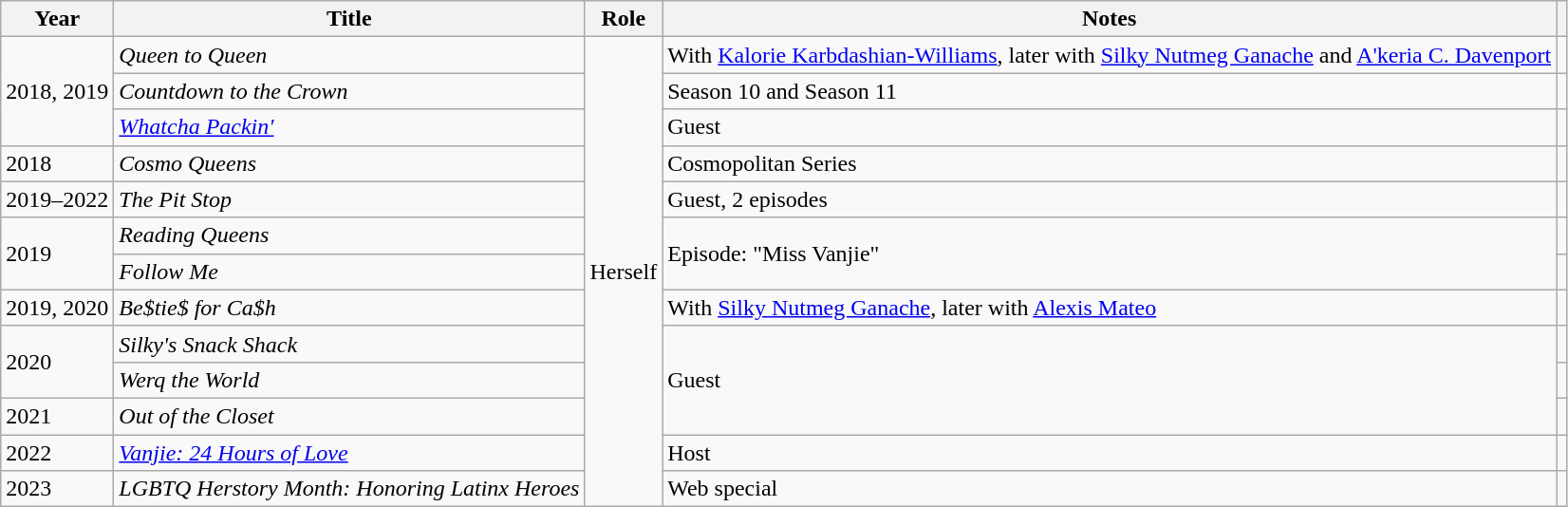<table class="wikitable">
<tr>
<th>Year</th>
<th>Title</th>
<th>Role</th>
<th>Notes</th>
<th></th>
</tr>
<tr>
<td rowspan="3">2018, 2019</td>
<td><em>Queen to Queen</em></td>
<td rowspan="14">Herself</td>
<td>With <a href='#'>Kalorie Karbdashian-Williams</a>, later with <a href='#'>Silky Nutmeg Ganache</a> and <a href='#'>A'keria C. Davenport</a></td>
<td></td>
</tr>
<tr>
<td><em>Countdown to the Crown</em></td>
<td>Season 10 and Season 11</td>
<td></td>
</tr>
<tr>
<td><em><a href='#'>Whatcha Packin'</a></em></td>
<td>Guest</td>
<td></td>
</tr>
<tr>
<td>2018</td>
<td><em>Cosmo Queens</em></td>
<td>Cosmopolitan Series</td>
<td></td>
</tr>
<tr>
<td>2019–2022</td>
<td><em>The Pit Stop</em></td>
<td>Guest, 2 episodes</td>
<td></td>
</tr>
<tr>
<td rowspan="2">2019</td>
<td><em>Reading Queens</em></td>
<td rowspan="2">Episode: "Miss Vanjie"</td>
<td></td>
</tr>
<tr>
<td><em>Follow Me</em></td>
<td></td>
</tr>
<tr>
<td>2019, 2020</td>
<td><em>Be$tie$ for Ca$h</em></td>
<td>With <a href='#'>Silky Nutmeg Ganache</a>, later with <a href='#'>Alexis Mateo</a></td>
<td></td>
</tr>
<tr>
<td rowspan="2">2020</td>
<td><em>Silky's Snack Shack</em></td>
<td rowspan="3">Guest</td>
<td></td>
</tr>
<tr>
<td><em>Werq the World</em></td>
<td style="text-align: center;"></td>
</tr>
<tr>
<td>2021</td>
<td><em>Out of the Closet</em></td>
<td></td>
</tr>
<tr>
<td>2022</td>
<td><em><a href='#'>Vanjie: 24 Hours of Love</a></em></td>
<td>Host</td>
<td></td>
</tr>
<tr>
<td>2023</td>
<td><em>LGBTQ Herstory Month: Honoring Latinx Heroes</em></td>
<td>Web special</td>
<td></td>
</tr>
</table>
